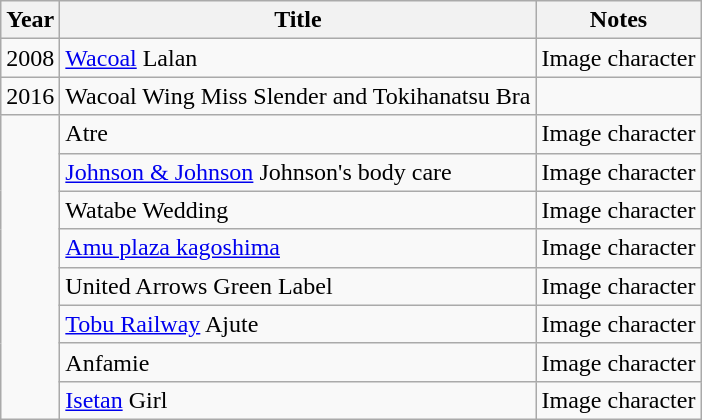<table class="wikitable">
<tr>
<th>Year</th>
<th>Title</th>
<th>Notes</th>
</tr>
<tr>
<td>2008</td>
<td><a href='#'>Wacoal</a> Lalan</td>
<td>Image character</td>
</tr>
<tr>
<td>2016</td>
<td>Wacoal Wing Miss Slender and Tokihanatsu Bra</td>
<td></td>
</tr>
<tr>
<td rowspan="8"></td>
<td>Atre</td>
<td>Image character</td>
</tr>
<tr>
<td><a href='#'>Johnson & Johnson</a> Johnson's body care</td>
<td>Image character</td>
</tr>
<tr>
<td>Watabe Wedding</td>
<td>Image character</td>
</tr>
<tr>
<td><a href='#'>Amu plaza kagoshima</a></td>
<td>Image character</td>
</tr>
<tr>
<td>United Arrows Green Label</td>
<td>Image character</td>
</tr>
<tr>
<td><a href='#'>Tobu Railway</a> Ajute</td>
<td>Image character</td>
</tr>
<tr>
<td>Anfamie</td>
<td>Image character</td>
</tr>
<tr>
<td><a href='#'>Isetan</a> Girl</td>
<td>Image character</td>
</tr>
</table>
